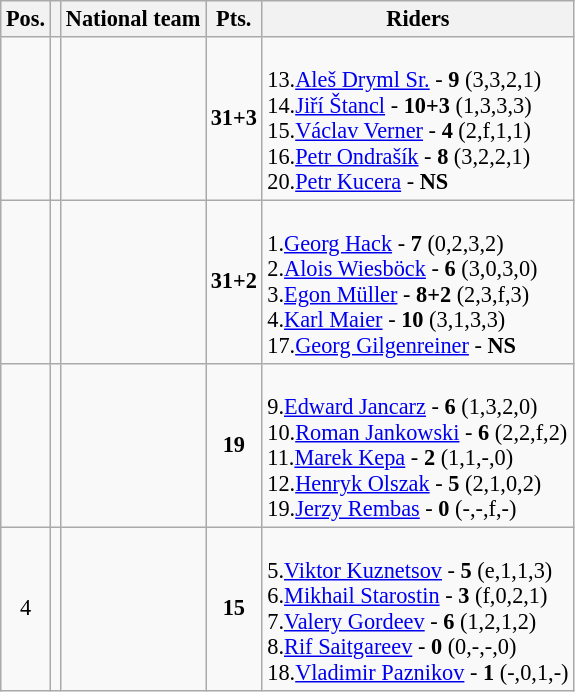<table class=wikitable style="font-size:93%;">
<tr>
<th>Pos.</th>
<th></th>
<th>National team</th>
<th>Pts.</th>
<th>Riders</th>
</tr>
<tr align=center >
<td></td>
<td></td>
<td align=left></td>
<td><strong>31+3</strong></td>
<td align=left><br>13.<a href='#'>Aleš Dryml Sr.</a> - <strong>9</strong> (3,3,2,1) <br>
14.<a href='#'>Jiří Štancl</a> - <strong>10+3</strong> (1,3,3,3) <br>
15.<a href='#'>Václav Verner</a> - <strong>4</strong> (2,f,1,1) <br>
16.<a href='#'>Petr Ondrašík</a> - <strong>8</strong> (3,2,2,1) <br>
20.<a href='#'>Petr Kucera</a> - <strong>NS</strong> <br></td>
</tr>
<tr align=center >
<td></td>
<td></td>
<td align=left></td>
<td><strong>31+2</strong></td>
<td align=left><br>1.<a href='#'>Georg Hack</a> - <strong>7</strong> (0,2,3,2) <br>
2.<a href='#'>Alois Wiesböck</a> - <strong>6</strong> (3,0,3,0) <br>
3.<a href='#'>Egon Müller</a> - <strong>8+2</strong> (2,3,f,3) <br>
4.<a href='#'>Karl Maier</a> - <strong>10</strong> (3,1,3,3) <br>
17.<a href='#'>Georg Gilgenreiner</a> - <strong>NS</strong></td>
</tr>
<tr align=center >
<td></td>
<td></td>
<td align=left></td>
<td><strong>19</strong></td>
<td align=left><br>9.<a href='#'>Edward Jancarz</a> - <strong>6</strong> (1,3,2,0)<br>
10.<a href='#'>Roman Jankowski</a> - <strong>6</strong> (2,2,f,2) <br>
11.<a href='#'>Marek Kepa</a> - <strong>2</strong> (1,1,-,0) <br>
12.<a href='#'>Henryk Olszak</a> - <strong>5</strong> (2,1,0,2) <br>
19.<a href='#'>Jerzy Rembas</a> - <strong>0</strong> (-,-,f,-)</td>
</tr>
<tr align=center>
<td>4</td>
<td></td>
<td align=left></td>
<td><strong>15</strong></td>
<td align=left><br>5.<a href='#'>Viktor Kuznetsov</a> - <strong>5</strong> (e,1,1,3) <br>
6.<a href='#'>Mikhail Starostin</a> - <strong>3</strong> (f,0,2,1) <br>
7.<a href='#'>Valery Gordeev</a> - <strong>6</strong> (1,2,1,2) <br>
8.<a href='#'>Rif Saitgareev</a> - <strong>0</strong> (0,-,-,0) <br>
18.<a href='#'>Vladimir Paznikov</a> - <strong>1</strong> (-,0,1,-) <br></td>
</tr>
</table>
